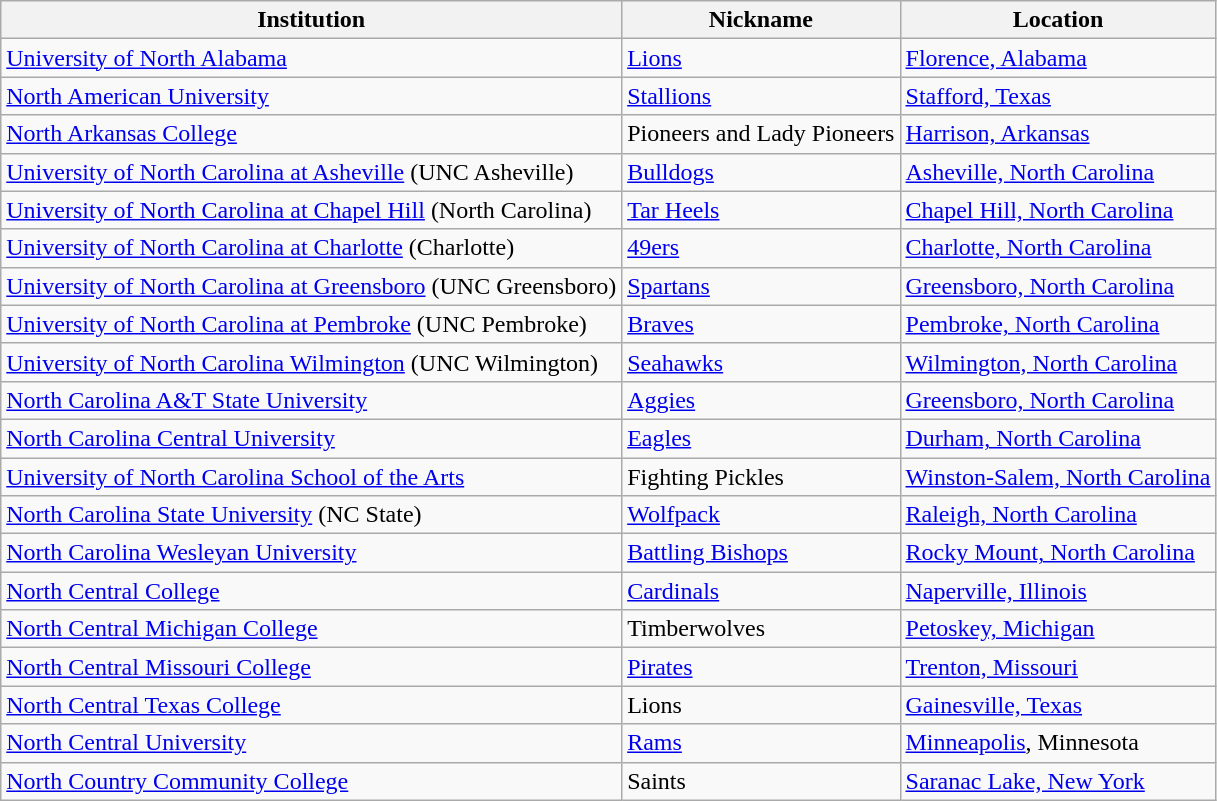<table class="wikitable">
<tr>
<th>Institution</th>
<th>Nickname</th>
<th>Location</th>
</tr>
<tr>
<td><a href='#'>University of North Alabama</a></td>
<td><a href='#'>Lions</a></td>
<td><a href='#'>Florence, Alabama</a></td>
</tr>
<tr>
<td><a href='#'>North American University</a></td>
<td><a href='#'>Stallions</a></td>
<td><a href='#'>Stafford, Texas</a></td>
</tr>
<tr>
<td><a href='#'>North Arkansas College</a></td>
<td>Pioneers and Lady Pioneers</td>
<td><a href='#'>Harrison, Arkansas</a></td>
</tr>
<tr>
<td><a href='#'>University of North Carolina at Asheville</a> (UNC Asheville)</td>
<td><a href='#'>Bulldogs</a></td>
<td><a href='#'>Asheville, North Carolina</a></td>
</tr>
<tr>
<td><a href='#'>University of North Carolina at Chapel Hill</a> (North Carolina)</td>
<td><a href='#'>Tar Heels</a></td>
<td><a href='#'>Chapel Hill, North Carolina</a></td>
</tr>
<tr>
<td><a href='#'>University of North Carolina at Charlotte</a> (Charlotte)</td>
<td><a href='#'>49ers</a></td>
<td><a href='#'>Charlotte, North Carolina</a></td>
</tr>
<tr>
<td><a href='#'>University of North Carolina at Greensboro</a> (UNC Greensboro)</td>
<td><a href='#'>Spartans</a></td>
<td><a href='#'>Greensboro, North Carolina</a></td>
</tr>
<tr>
<td><a href='#'>University of North Carolina at Pembroke</a> (UNC Pembroke)</td>
<td><a href='#'>Braves</a></td>
<td><a href='#'>Pembroke, North Carolina</a></td>
</tr>
<tr>
<td><a href='#'>University of North Carolina Wilmington</a> (UNC Wilmington)</td>
<td><a href='#'>Seahawks</a></td>
<td><a href='#'>Wilmington, North Carolina</a></td>
</tr>
<tr>
<td><a href='#'>North Carolina A&T State University</a></td>
<td><a href='#'>Aggies</a></td>
<td><a href='#'>Greensboro, North Carolina</a></td>
</tr>
<tr>
<td><a href='#'>North Carolina Central University</a></td>
<td><a href='#'>Eagles</a></td>
<td><a href='#'>Durham, North Carolina</a></td>
</tr>
<tr>
<td><a href='#'>University of North Carolina School of the Arts</a></td>
<td>Fighting Pickles</td>
<td><a href='#'>Winston-Salem, North Carolina</a></td>
</tr>
<tr>
<td><a href='#'>North Carolina State University</a> (NC State)</td>
<td><a href='#'>Wolfpack</a></td>
<td><a href='#'>Raleigh, North Carolina</a></td>
</tr>
<tr>
<td><a href='#'>North Carolina Wesleyan University</a></td>
<td><a href='#'>Battling Bishops</a></td>
<td><a href='#'>Rocky Mount, North Carolina</a></td>
</tr>
<tr>
<td><a href='#'>North Central College</a></td>
<td><a href='#'>Cardinals</a></td>
<td><a href='#'>Naperville, Illinois</a></td>
</tr>
<tr>
<td><a href='#'>North Central Michigan College</a></td>
<td>Timberwolves</td>
<td><a href='#'>Petoskey, Michigan</a></td>
</tr>
<tr>
<td><a href='#'>North Central Missouri College</a></td>
<td><a href='#'>Pirates</a></td>
<td><a href='#'>Trenton, Missouri</a></td>
</tr>
<tr>
<td><a href='#'>North Central Texas College</a></td>
<td>Lions</td>
<td><a href='#'>Gainesville, Texas</a></td>
</tr>
<tr>
<td><a href='#'>North Central University</a></td>
<td><a href='#'>Rams</a></td>
<td><a href='#'>Minneapolis</a>, Minnesota</td>
</tr>
<tr>
<td><a href='#'>North Country Community College</a></td>
<td>Saints</td>
<td><a href='#'>Saranac Lake, New York</a></td>
</tr>
</table>
